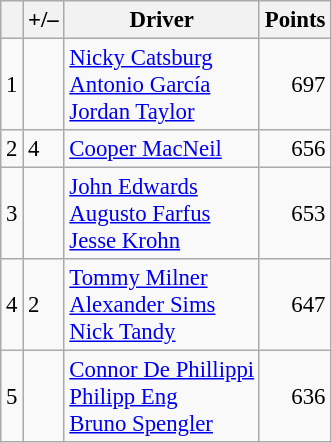<table class="wikitable" style="font-size: 95%;">
<tr>
<th scope="col"></th>
<th scope="col">+/–</th>
<th scope="col">Driver</th>
<th scope="col">Points</th>
</tr>
<tr>
<td align=center>1</td>
<td align="left"></td>
<td> <a href='#'>Nicky Catsburg</a><br> <a href='#'>Antonio García</a><br> <a href='#'>Jordan Taylor</a></td>
<td align=right>697</td>
</tr>
<tr>
<td align=center>2</td>
<td align="left"> 4</td>
<td> <a href='#'>Cooper MacNeil</a></td>
<td align=right>656</td>
</tr>
<tr>
<td align=center>3</td>
<td align="left"></td>
<td> <a href='#'>John Edwards</a><br> <a href='#'>Augusto Farfus</a><br> <a href='#'>Jesse Krohn</a></td>
<td align=right>653</td>
</tr>
<tr>
<td align=center>4</td>
<td align="left"> 2</td>
<td> <a href='#'>Tommy Milner</a><br> <a href='#'>Alexander Sims</a><br> <a href='#'>Nick Tandy</a></td>
<td align=right>647</td>
</tr>
<tr>
<td align=center>5</td>
<td align="left"></td>
<td> <a href='#'>Connor De Phillippi</a><br> <a href='#'>Philipp Eng</a><br> <a href='#'>Bruno Spengler</a></td>
<td align=right>636</td>
</tr>
</table>
